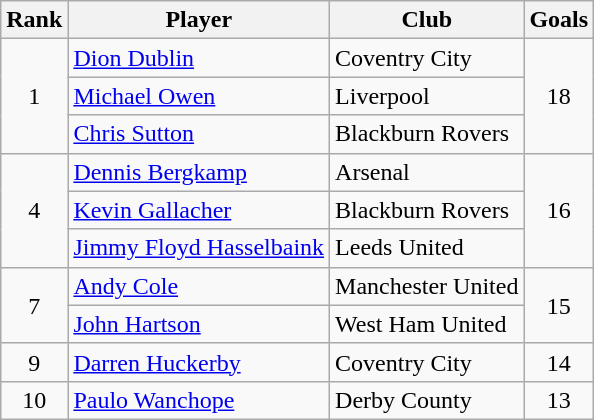<table class="wikitable">
<tr>
<th>Rank</th>
<th>Player</th>
<th>Club</th>
<th>Goals</th>
</tr>
<tr>
<td rowspan=3 align=center>1</td>
<td> <a href='#'>Dion Dublin</a></td>
<td>Coventry City</td>
<td rowspan=3 align=center>18</td>
</tr>
<tr>
<td> <a href='#'>Michael Owen</a></td>
<td>Liverpool</td>
</tr>
<tr>
<td> <a href='#'>Chris Sutton</a></td>
<td>Blackburn Rovers</td>
</tr>
<tr>
<td rowspan=3 align=center>4</td>
<td> <a href='#'>Dennis Bergkamp</a></td>
<td>Arsenal</td>
<td rowspan=3 align=center>16</td>
</tr>
<tr>
<td> <a href='#'>Kevin Gallacher</a></td>
<td>Blackburn Rovers</td>
</tr>
<tr>
<td> <a href='#'>Jimmy Floyd Hasselbaink</a></td>
<td>Leeds United</td>
</tr>
<tr>
<td rowspan=2 align=center>7</td>
<td> <a href='#'>Andy Cole</a></td>
<td>Manchester United</td>
<td rowspan=2 align=center>15</td>
</tr>
<tr>
<td> <a href='#'>John Hartson</a></td>
<td>West Ham United</td>
</tr>
<tr>
<td align=center>9</td>
<td> <a href='#'>Darren Huckerby</a></td>
<td>Coventry City</td>
<td align=center>14</td>
</tr>
<tr>
<td align=center>10</td>
<td> <a href='#'>Paulo Wanchope</a></td>
<td>Derby County</td>
<td align=center>13</td>
</tr>
</table>
